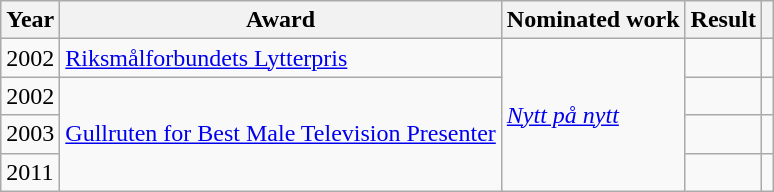<table class="wikitable">
<tr>
<th>Year</th>
<th>Award</th>
<th>Nominated work</th>
<th>Result</th>
<th></th>
</tr>
<tr>
<td>2002</td>
<td><a href='#'>Riksmålforbundets Lytterpris</a></td>
<td rowspan="4"><em><a href='#'>Nytt på nytt</a></em></td>
<td></td>
<td style="text-align:center;"></td>
</tr>
<tr>
<td>2002</td>
<td rowspan="3"><a href='#'>Gullruten for Best Male Television Presenter</a></td>
<td></td>
<td style="text-align:center;"></td>
</tr>
<tr>
<td>2003</td>
<td></td>
<td style="text-align:center;"></td>
</tr>
<tr>
<td>2011</td>
<td></td>
<td style="text-align:center;"></td>
</tr>
</table>
